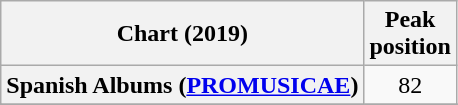<table class="wikitable sortable plainrowheaders" style="text-align:center">
<tr>
<th scope="col">Chart (2019)</th>
<th scope="col">Peak<br>position</th>
</tr>
<tr>
<th scope="row">Spanish Albums (<a href='#'>PROMUSICAE</a>)</th>
<td>82</td>
</tr>
<tr>
</tr>
<tr>
</tr>
<tr>
</tr>
</table>
